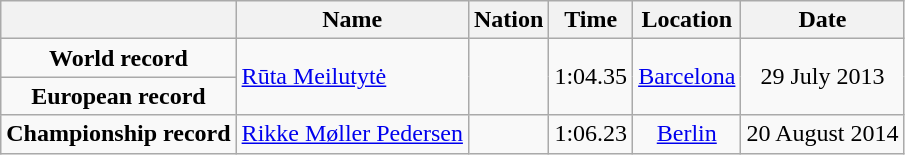<table class=wikitable style=text-align:center>
<tr>
<th></th>
<th>Name</th>
<th>Nation</th>
<th>Time</th>
<th>Location</th>
<th>Date</th>
</tr>
<tr>
<td><strong>World record</strong></td>
<td align=left rowspan=2><a href='#'>Rūta Meilutytė</a></td>
<td align=left rowspan=2></td>
<td align=left rowspan=2>1:04.35</td>
<td rowspan=2><a href='#'>Barcelona</a></td>
<td rowspan=2>29 July 2013</td>
</tr>
<tr>
<td><strong>European record</strong></td>
</tr>
<tr>
<td><strong>Championship record</strong></td>
<td align=left><a href='#'>Rikke Møller Pedersen</a></td>
<td align=left></td>
<td align=left>1:06.23</td>
<td><a href='#'>Berlin</a></td>
<td>20 August 2014</td>
</tr>
</table>
